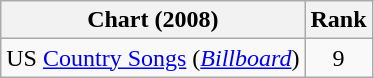<table class="wikitable">
<tr>
<th scope="col">Chart (2008)</th>
<th scope="col">Rank</th>
</tr>
<tr>
<td>US <a href='#'>Country Songs</a> (<em><a href='#'>Billboard</a></em>)</td>
<td align="center">9</td>
</tr>
</table>
